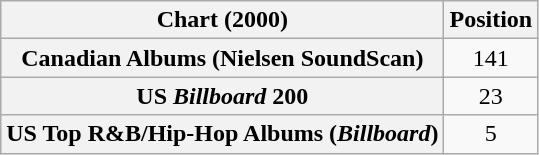<table class="wikitable sortable plainrowheaders">
<tr>
<th>Chart (2000)</th>
<th>Position</th>
</tr>
<tr>
<th scope="row">Canadian Albums (Nielsen SoundScan)</th>
<td align="center">141</td>
</tr>
<tr>
<th scope="row">US <em>Billboard</em> 200</th>
<td align="center">23</td>
</tr>
<tr>
<th scope="row">US Top R&B/Hip-Hop Albums (<em>Billboard</em>)</th>
<td align="center">5</td>
</tr>
</table>
